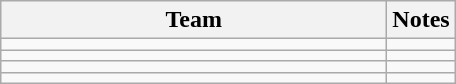<table class="wikitable">
<tr>
<th scope="col" style="width:250px;">Team</th>
<th>Notes</th>
</tr>
<tr>
<td></td>
<td></td>
</tr>
<tr>
<td></td>
<td></td>
</tr>
<tr>
<td></td>
<td></td>
</tr>
<tr>
<td></td>
<td></td>
</tr>
</table>
